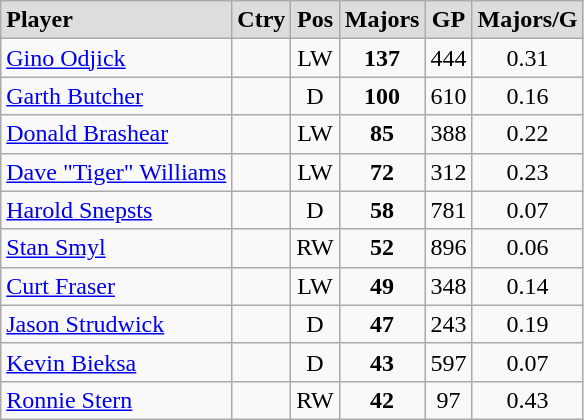<table class="wikitable">
<tr align="center" style="font-weight:bold; background-color:#dddddd;" |>
<td align="left">Player</td>
<td>Ctry</td>
<td>Pos</td>
<td><strong>Majors</strong></td>
<td>GP</td>
<td>Majors/G</td>
</tr>
<tr align="center">
<td align="left"><a href='#'>Gino Odjick</a></td>
<td></td>
<td>LW</td>
<td><strong>137</strong></td>
<td>444</td>
<td>0.31</td>
</tr>
<tr align="center">
<td align="left"><a href='#'>Garth Butcher</a></td>
<td></td>
<td>D</td>
<td><strong>100</strong></td>
<td>610</td>
<td>0.16</td>
</tr>
<tr align="center">
<td align="left"><a href='#'>Donald Brashear</a></td>
<td></td>
<td>LW</td>
<td><strong>85</strong></td>
<td>388</td>
<td>0.22</td>
</tr>
<tr align="center">
<td align="left"><a href='#'>Dave "Tiger" Williams</a></td>
<td></td>
<td>LW</td>
<td><strong>72</strong></td>
<td>312</td>
<td>0.23</td>
</tr>
<tr align="center">
<td align="left"><a href='#'>Harold Snepsts</a></td>
<td></td>
<td>D</td>
<td><strong>58</strong></td>
<td>781</td>
<td>0.07</td>
</tr>
<tr align="center">
<td align="left"><a href='#'>Stan Smyl</a></td>
<td></td>
<td>RW</td>
<td><strong>52</strong></td>
<td>896</td>
<td>0.06</td>
</tr>
<tr align="center">
<td align="left"><a href='#'>Curt Fraser</a></td>
<td></td>
<td>LW</td>
<td><strong>49</strong></td>
<td>348</td>
<td>0.14</td>
</tr>
<tr align="center">
<td align="left"><a href='#'>Jason Strudwick</a></td>
<td></td>
<td>D</td>
<td><strong>47</strong></td>
<td>243</td>
<td>0.19</td>
</tr>
<tr align="center">
<td align="left"><a href='#'>Kevin Bieksa</a></td>
<td></td>
<td>D</td>
<td><strong>43</strong></td>
<td>597</td>
<td>0.07</td>
</tr>
<tr align="center">
<td align="left"><a href='#'>Ronnie Stern</a></td>
<td></td>
<td>RW</td>
<td><strong>42</strong></td>
<td>97</td>
<td>0.43</td>
</tr>
</table>
